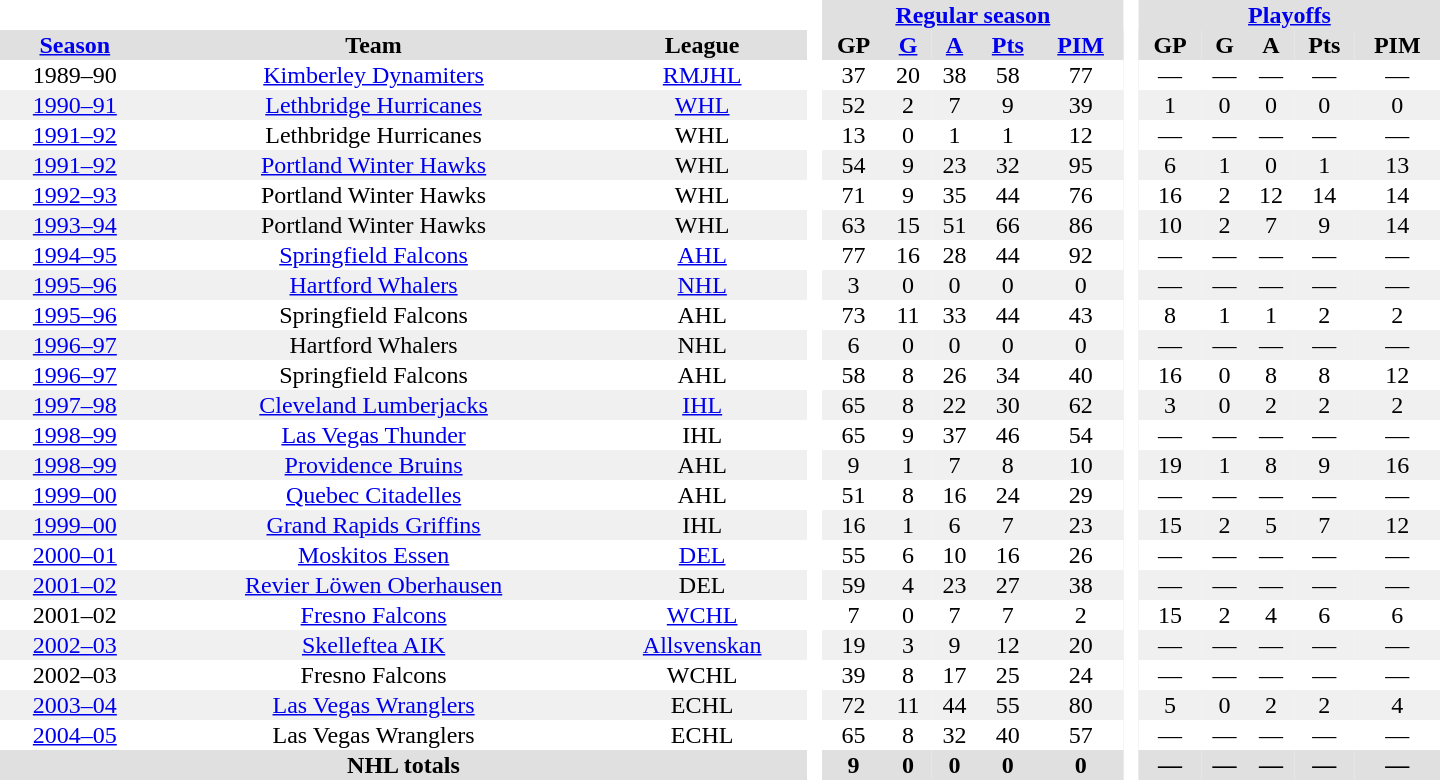<table border="0" cellpadding="1" cellspacing="0" style="text-align:center; width:60em">
<tr bgcolor="#e0e0e0">
<th colspan="3" bgcolor="#ffffff"> </th>
<th rowspan="99" bgcolor="#ffffff"> </th>
<th colspan="5"><a href='#'>Regular season</a></th>
<th rowspan="99" bgcolor="#ffffff"> </th>
<th colspan="5"><a href='#'>Playoffs</a></th>
</tr>
<tr bgcolor="#e0e0e0">
<th><a href='#'>Season</a></th>
<th>Team</th>
<th>League</th>
<th>GP</th>
<th><a href='#'>G</a></th>
<th><a href='#'>A</a></th>
<th><a href='#'>Pts</a></th>
<th><a href='#'>PIM</a></th>
<th>GP</th>
<th>G</th>
<th>A</th>
<th>Pts</th>
<th>PIM</th>
</tr>
<tr>
<td>1989–90</td>
<td><a href='#'>Kimberley Dynamiters</a></td>
<td><a href='#'>RMJHL</a></td>
<td>37</td>
<td>20</td>
<td>38</td>
<td>58</td>
<td>77</td>
<td>—</td>
<td>—</td>
<td>—</td>
<td>—</td>
<td>—</td>
</tr>
<tr bgcolor="#f0f0f0">
<td><a href='#'>1990–91</a></td>
<td><a href='#'>Lethbridge Hurricanes</a></td>
<td><a href='#'>WHL</a></td>
<td>52</td>
<td>2</td>
<td>7</td>
<td>9</td>
<td>39</td>
<td>1</td>
<td>0</td>
<td>0</td>
<td>0</td>
<td>0</td>
</tr>
<tr>
<td><a href='#'>1991–92</a></td>
<td>Lethbridge Hurricanes</td>
<td>WHL</td>
<td>13</td>
<td>0</td>
<td>1</td>
<td>1</td>
<td>12</td>
<td>—</td>
<td>—</td>
<td>—</td>
<td>—</td>
<td>—</td>
</tr>
<tr bgcolor="#f0f0f0">
<td><a href='#'>1991–92</a></td>
<td><a href='#'>Portland Winter Hawks</a></td>
<td>WHL</td>
<td>54</td>
<td>9</td>
<td>23</td>
<td>32</td>
<td>95</td>
<td>6</td>
<td>1</td>
<td>0</td>
<td>1</td>
<td>13</td>
</tr>
<tr>
<td><a href='#'>1992–93</a></td>
<td>Portland Winter Hawks</td>
<td>WHL</td>
<td>71</td>
<td>9</td>
<td>35</td>
<td>44</td>
<td>76</td>
<td>16</td>
<td>2</td>
<td>12</td>
<td>14</td>
<td>14</td>
</tr>
<tr bgcolor="#f0f0f0">
<td><a href='#'>1993–94</a></td>
<td>Portland Winter Hawks</td>
<td>WHL</td>
<td>63</td>
<td>15</td>
<td>51</td>
<td>66</td>
<td>86</td>
<td>10</td>
<td>2</td>
<td>7</td>
<td>9</td>
<td>14</td>
</tr>
<tr>
<td><a href='#'>1994–95</a></td>
<td><a href='#'>Springfield Falcons</a></td>
<td><a href='#'>AHL</a></td>
<td>77</td>
<td>16</td>
<td>28</td>
<td>44</td>
<td>92</td>
<td>—</td>
<td>—</td>
<td>—</td>
<td>—</td>
<td>—</td>
</tr>
<tr bgcolor="#f0f0f0">
<td><a href='#'>1995–96</a></td>
<td><a href='#'>Hartford Whalers</a></td>
<td><a href='#'>NHL</a></td>
<td>3</td>
<td>0</td>
<td>0</td>
<td>0</td>
<td>0</td>
<td>—</td>
<td>—</td>
<td>—</td>
<td>—</td>
<td>—</td>
</tr>
<tr>
<td><a href='#'>1995–96</a></td>
<td>Springfield Falcons</td>
<td>AHL</td>
<td>73</td>
<td>11</td>
<td>33</td>
<td>44</td>
<td>43</td>
<td>8</td>
<td>1</td>
<td>1</td>
<td>2</td>
<td>2</td>
</tr>
<tr bgcolor="#f0f0f0">
<td><a href='#'>1996–97</a></td>
<td>Hartford Whalers</td>
<td>NHL</td>
<td>6</td>
<td>0</td>
<td>0</td>
<td>0</td>
<td>0</td>
<td>—</td>
<td>—</td>
<td>—</td>
<td>—</td>
<td>—</td>
</tr>
<tr>
<td><a href='#'>1996–97</a></td>
<td>Springfield Falcons</td>
<td>AHL</td>
<td>58</td>
<td>8</td>
<td>26</td>
<td>34</td>
<td>40</td>
<td>16</td>
<td>0</td>
<td>8</td>
<td>8</td>
<td>12</td>
</tr>
<tr bgcolor="#f0f0f0">
<td><a href='#'>1997–98</a></td>
<td><a href='#'>Cleveland Lumberjacks</a></td>
<td><a href='#'>IHL</a></td>
<td>65</td>
<td>8</td>
<td>22</td>
<td>30</td>
<td>62</td>
<td>3</td>
<td>0</td>
<td>2</td>
<td>2</td>
<td>2</td>
</tr>
<tr>
<td><a href='#'>1998–99</a></td>
<td><a href='#'>Las Vegas Thunder</a></td>
<td>IHL</td>
<td>65</td>
<td>9</td>
<td>37</td>
<td>46</td>
<td>54</td>
<td>—</td>
<td>—</td>
<td>—</td>
<td>—</td>
<td>—</td>
</tr>
<tr bgcolor="#f0f0f0">
<td><a href='#'>1998–99</a></td>
<td><a href='#'>Providence Bruins</a></td>
<td>AHL</td>
<td>9</td>
<td>1</td>
<td>7</td>
<td>8</td>
<td>10</td>
<td>19</td>
<td>1</td>
<td>8</td>
<td>9</td>
<td>16</td>
</tr>
<tr>
<td><a href='#'>1999–00</a></td>
<td><a href='#'>Quebec Citadelles</a></td>
<td>AHL</td>
<td>51</td>
<td>8</td>
<td>16</td>
<td>24</td>
<td>29</td>
<td>—</td>
<td>—</td>
<td>—</td>
<td>—</td>
<td>—</td>
</tr>
<tr bgcolor="#f0f0f0">
<td><a href='#'>1999–00</a></td>
<td><a href='#'>Grand Rapids Griffins</a></td>
<td>IHL</td>
<td>16</td>
<td>1</td>
<td>6</td>
<td>7</td>
<td>23</td>
<td>15</td>
<td>2</td>
<td>5</td>
<td>7</td>
<td>12</td>
</tr>
<tr>
<td><a href='#'>2000–01</a></td>
<td><a href='#'>Moskitos Essen</a></td>
<td><a href='#'>DEL</a></td>
<td>55</td>
<td>6</td>
<td>10</td>
<td>16</td>
<td>26</td>
<td>—</td>
<td>—</td>
<td>—</td>
<td>—</td>
<td>—</td>
</tr>
<tr bgcolor="#f0f0f0">
<td><a href='#'>2001–02</a></td>
<td><a href='#'>Revier Löwen Oberhausen</a></td>
<td>DEL</td>
<td>59</td>
<td>4</td>
<td>23</td>
<td>27</td>
<td>38</td>
<td>—</td>
<td>—</td>
<td>—</td>
<td>—</td>
<td>—</td>
</tr>
<tr>
<td>2001–02</td>
<td><a href='#'>Fresno Falcons</a></td>
<td><a href='#'>WCHL</a></td>
<td>7</td>
<td>0</td>
<td>7</td>
<td>7</td>
<td>2</td>
<td>15</td>
<td>2</td>
<td>4</td>
<td>6</td>
<td>6</td>
</tr>
<tr bgcolor="#f0f0f0">
<td><a href='#'>2002–03</a></td>
<td><a href='#'>Skelleftea AIK</a></td>
<td><a href='#'>Allsvenskan</a></td>
<td>19</td>
<td>3</td>
<td>9</td>
<td>12</td>
<td>20</td>
<td>—</td>
<td>—</td>
<td>—</td>
<td>—</td>
<td>—</td>
</tr>
<tr>
<td>2002–03</td>
<td>Fresno Falcons</td>
<td>WCHL</td>
<td>39</td>
<td>8</td>
<td>17</td>
<td>25</td>
<td>24</td>
<td>—</td>
<td>—</td>
<td>—</td>
<td>—</td>
<td>—</td>
</tr>
<tr bgcolor="#f0f0f0">
<td><a href='#'>2003–04</a></td>
<td><a href='#'>Las Vegas Wranglers</a></td>
<td>ECHL</td>
<td>72</td>
<td>11</td>
<td>44</td>
<td>55</td>
<td>80</td>
<td>5</td>
<td>0</td>
<td>2</td>
<td>2</td>
<td>4</td>
</tr>
<tr>
<td><a href='#'>2004–05</a></td>
<td>Las Vegas Wranglers</td>
<td>ECHL</td>
<td>65</td>
<td>8</td>
<td>32</td>
<td>40</td>
<td>57</td>
<td>—</td>
<td>—</td>
<td>—</td>
<td>—</td>
<td>—</td>
</tr>
<tr>
</tr>
<tr ALIGN="center" bgcolor="#e0e0e0">
<th colspan="3">NHL totals</th>
<th ALIGN="center">9</th>
<th ALIGN="center">0</th>
<th ALIGN="center">0</th>
<th ALIGN="center">0</th>
<th ALIGN="center">0</th>
<th ALIGN="center">—</th>
<th ALIGN="center">—</th>
<th ALIGN="center">—</th>
<th ALIGN="center">—</th>
<th ALIGN="center">—</th>
</tr>
</table>
